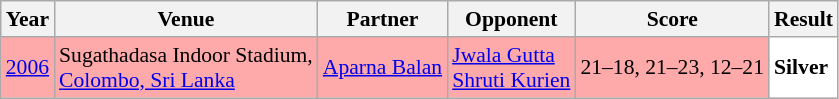<table class="sortable wikitable" style="font-size: 90%;">
<tr>
<th>Year</th>
<th>Venue</th>
<th>Partner</th>
<th>Opponent</th>
<th>Score</th>
<th>Result</th>
</tr>
<tr style="background:#FFAAAA">
<td align="center"><a href='#'>2006</a></td>
<td align="left">Sugathadasa Indoor Stadium,<br><a href='#'>Colombo, Sri Lanka</a></td>
<td align="left"> <a href='#'>Aparna Balan</a></td>
<td align="left"> <a href='#'>Jwala Gutta</a> <br>  <a href='#'>Shruti Kurien</a></td>
<td align="left">21–18, 21–23, 12–21</td>
<td style="text-align:left; background:white"> <strong>Silver</strong></td>
</tr>
</table>
